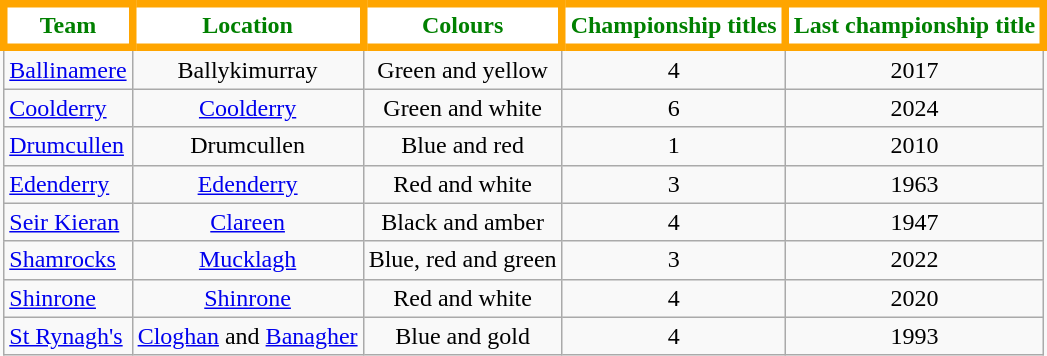<table class="wikitable sortable" style="text-align:center">
<tr>
<th style="background:white;color:green;border:5px solid orange">Team</th>
<th style="background:white;color:green;border:5px solid orange">Location</th>
<th style="background:white;color:green;border:5px solid orange">Colours</th>
<th style="background:white;color:green;border:5px solid orange">Championship titles</th>
<th style="background:white;color:green;border:5px solid orange">Last championship title</th>
</tr>
<tr>
<td style="text-align:left"> <a href='#'>Ballinamere</a></td>
<td>Ballykimurray</td>
<td>Green and yellow</td>
<td>4</td>
<td>2017</td>
</tr>
<tr>
<td style="text-align:left"> <a href='#'>Coolderry</a></td>
<td><a href='#'>Coolderry</a></td>
<td>Green and white</td>
<td>6</td>
<td>2024</td>
</tr>
<tr>
<td style="text-align:left"> <a href='#'>Drumcullen</a></td>
<td>Drumcullen</td>
<td>Blue and red</td>
<td>1</td>
<td>2010</td>
</tr>
<tr>
<td style="text-align:left"> <a href='#'>Edenderry</a></td>
<td><a href='#'>Edenderry</a></td>
<td>Red and white</td>
<td>3</td>
<td>1963</td>
</tr>
<tr>
<td style="text-align:left"> <a href='#'>Seir Kieran</a></td>
<td><a href='#'>Clareen</a></td>
<td>Black and amber</td>
<td>4</td>
<td>1947</td>
</tr>
<tr>
<td style="text-align:left"> <a href='#'>Shamrocks</a></td>
<td><a href='#'>Mucklagh</a></td>
<td>Blue, red and green</td>
<td>3</td>
<td>2022</td>
</tr>
<tr>
<td style="text-align:left"> <a href='#'>Shinrone</a></td>
<td><a href='#'>Shinrone</a></td>
<td>Red and white</td>
<td>4</td>
<td>2020</td>
</tr>
<tr>
<td style="text-align:left"> <a href='#'>St Rynagh's</a></td>
<td><a href='#'>Cloghan</a> and <a href='#'>Banagher</a></td>
<td>Blue and gold</td>
<td>4</td>
<td>1993</td>
</tr>
</table>
